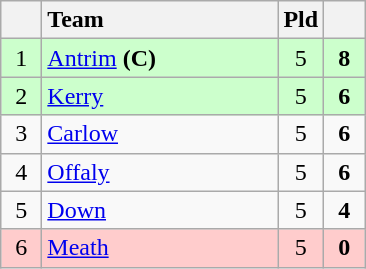<table class="wikitable" style="text-align:center">
<tr>
<th width="20"></th>
<th width="150" style="text-align:left;">Team</th>
<th>Pld</th>
<th width="20"></th>
</tr>
<tr style="background:#ccffcc">
<td>1</td>
<td align="left"> <a href='#'>Antrim</a> <strong>(C)</strong></td>
<td>5</td>
<td><strong>8</strong></td>
</tr>
<tr style="background:#ccffcc">
<td>2</td>
<td align="left"> <a href='#'>Kerry</a></td>
<td>5</td>
<td><strong>6</strong></td>
</tr>
<tr>
<td>3</td>
<td align="left"> <a href='#'>Carlow</a></td>
<td>5</td>
<td><strong>6</strong></td>
</tr>
<tr>
<td>4</td>
<td align="left"> <a href='#'>Offaly</a></td>
<td>5</td>
<td><strong>6</strong></td>
</tr>
<tr>
<td>5</td>
<td align="left"> <a href='#'>Down</a></td>
<td>5</td>
<td><strong>4</strong></td>
</tr>
<tr style="background:#ffcccc">
<td>6</td>
<td align="left"> <a href='#'>Meath</a></td>
<td>5</td>
<td><strong>0</strong></td>
</tr>
</table>
